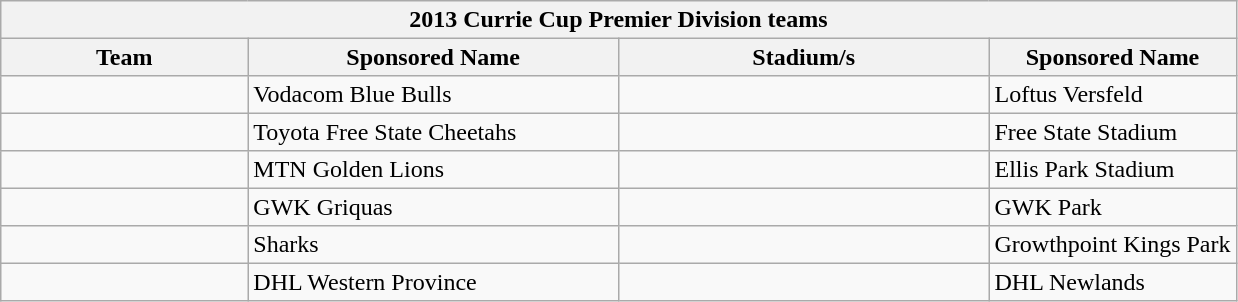<table class="wikitable collapsible sortable" style="line-height:110%;">
<tr>
<th colspan=4>2013 Currie Cup Premier Division teams</th>
</tr>
<tr>
<th width="20%">Team</th>
<th width="30%">Sponsored Name</th>
<th width="30%">Stadium/s</th>
<th width="20%">Sponsored Name</th>
</tr>
<tr>
<td></td>
<td>Vodacom Blue Bulls</td>
<td></td>
<td>Loftus Versfeld</td>
</tr>
<tr>
<td></td>
<td>Toyota Free State Cheetahs</td>
<td></td>
<td>Free State Stadium</td>
</tr>
<tr>
<td></td>
<td>MTN Golden Lions</td>
<td></td>
<td>Ellis Park Stadium</td>
</tr>
<tr>
<td></td>
<td>GWK Griquas</td>
<td></td>
<td>GWK Park</td>
</tr>
<tr>
<td></td>
<td>Sharks</td>
<td></td>
<td>Growthpoint Kings Park</td>
</tr>
<tr>
<td></td>
<td>DHL Western Province</td>
<td></td>
<td>DHL Newlands</td>
</tr>
</table>
